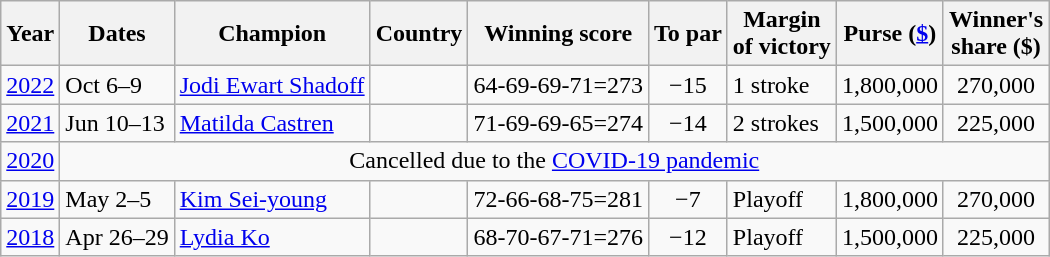<table class="wikitable">
<tr>
<th>Year</th>
<th>Dates</th>
<th>Champion</th>
<th>Country</th>
<th>Winning score</th>
<th>To par</th>
<th>Margin<br>of victory</th>
<th>Purse (<a href='#'>$</a>)</th>
<th>Winner's<br>share ($)</th>
</tr>
<tr>
<td><a href='#'>2022</a></td>
<td>Oct 6–9</td>
<td><a href='#'>Jodi Ewart Shadoff</a></td>
<td></td>
<td align=right>64-69-69-71=273</td>
<td align=center>−15</td>
<td>1 stroke</td>
<td align=center>1,800,000</td>
<td align=center>270,000</td>
</tr>
<tr>
<td><a href='#'>2021</a></td>
<td>Jun 10–13</td>
<td><a href='#'>Matilda Castren</a></td>
<td></td>
<td align=right>71-69-69-65=274</td>
<td align=center>−14</td>
<td>2 strokes</td>
<td align=center>1,500,000</td>
<td align=center>225,000</td>
</tr>
<tr>
<td><a href='#'>2020</a></td>
<td colspan=10 align=center>Cancelled due to the <a href='#'>COVID-19 pandemic</a></td>
</tr>
<tr>
<td><a href='#'>2019</a></td>
<td>May 2–5</td>
<td><a href='#'>Kim Sei-young</a></td>
<td></td>
<td align=right>72-66-68-75=281</td>
<td align=center>−7</td>
<td>Playoff</td>
<td align=center>1,800,000</td>
<td align=center>270,000</td>
</tr>
<tr>
<td><a href='#'>2018</a></td>
<td>Apr 26–29</td>
<td><a href='#'>Lydia Ko</a></td>
<td></td>
<td align=right>68-70-67-71=276</td>
<td align=center>−12</td>
<td>Playoff</td>
<td align=center>1,500,000</td>
<td align=center>225,000</td>
</tr>
</table>
